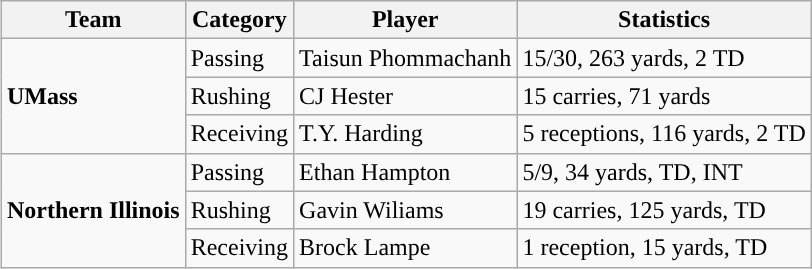<table class="wikitable" style="float: right;">
<tr>
<th>Team</th>
<th>Category</th>
<th>Player</th>
<th>Statistics</th>
</tr>
<tr>
<td rowspan=3><strong>UMass</strong></td>
<td>Passing</td>
<td>Taisun Phommachanh</td>
<td>15/30, 263 yards, 2 TD</td>
</tr>
<tr>
<td>Rushing</td>
<td>CJ Hester</td>
<td>15 carries, 71 yards</td>
</tr>
<tr>
<td>Receiving</td>
<td>T.Y. Harding</td>
<td>5 receptions, 116 yards, 2 TD</td>
</tr>
<tr>
<td rowspan=3><strong>Northern Illinois</strong></td>
<td>Passing</td>
<td>Ethan Hampton</td>
<td>5/9, 34 yards, TD, INT</td>
</tr>
<tr>
<td>Rushing</td>
<td>Gavin Wiliams</td>
<td>19 carries, 125 yards, TD</td>
</tr>
<tr>
<td>Receiving</td>
<td>Brock Lampe</td>
<td>1 reception, 15 yards, TD</td>
</tr>
</table>
